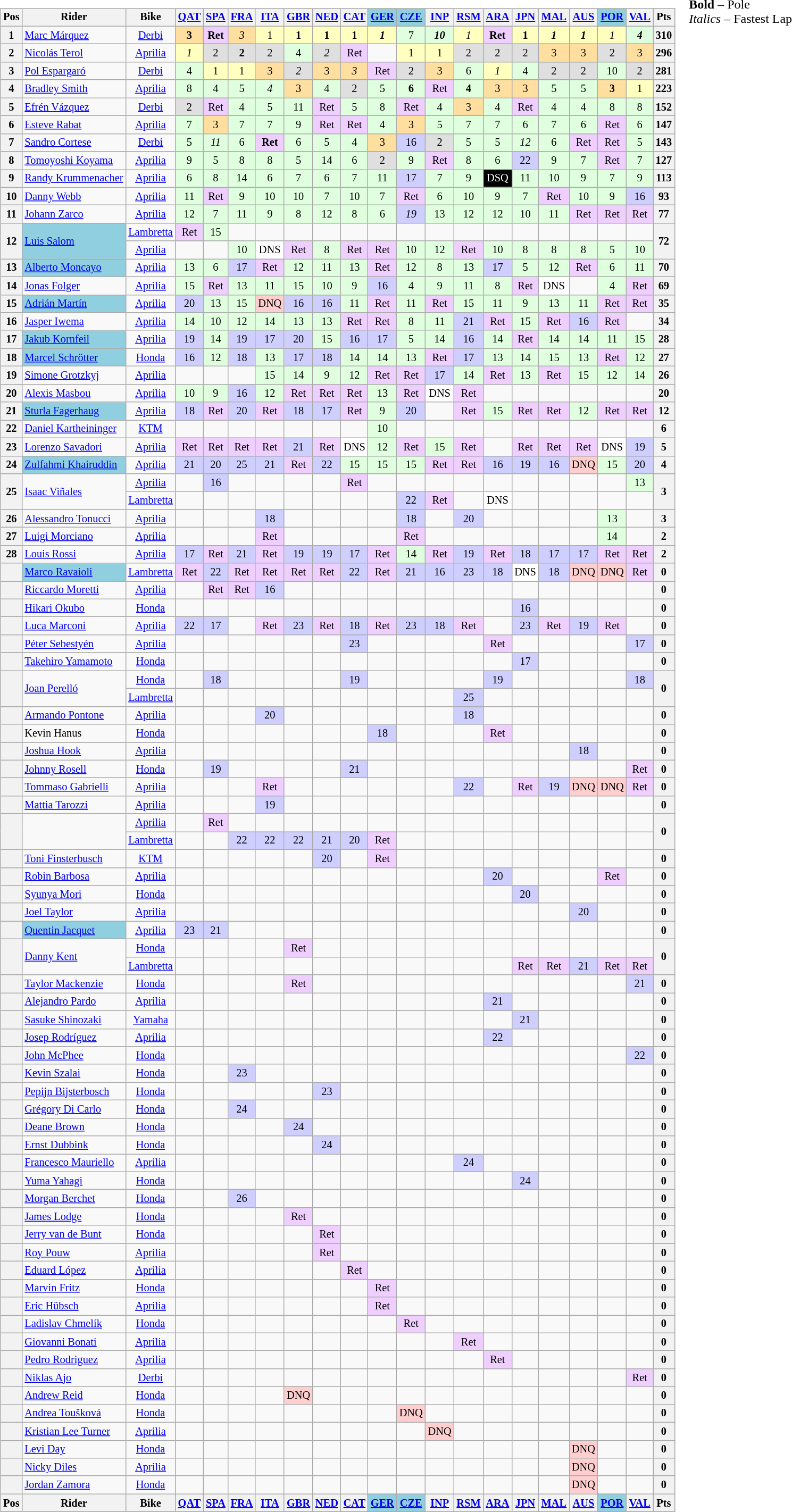<table>
<tr>
<td><br><table class="wikitable" style="font-size: 85%; text-align:center">
<tr valign="top">
<th valign="middle">Pos</th>
<th valign="middle">Rider</th>
<th valign="middle">Bike</th>
<th><a href='#'>QAT</a><br></th>
<th><a href='#'>SPA</a><br></th>
<th><a href='#'>FRA</a><br></th>
<th><a href='#'>ITA</a><br></th>
<th><a href='#'>GBR</a><br></th>
<th><a href='#'>NED</a><br></th>
<th><a href='#'>CAT</a><br></th>
<th style="background:#8fcfdf;"><a href='#'>GER</a><br></th>
<th style="background:#8fcfdf;"><a href='#'>CZE</a><br></th>
<th><a href='#'>INP</a><br></th>
<th><a href='#'>RSM</a><br></th>
<th><a href='#'>ARA</a><br></th>
<th><a href='#'>JPN</a><br></th>
<th><a href='#'>MAL</a><br></th>
<th><a href='#'>AUS</a><br></th>
<th style="background:#8fcfdf;"><a href='#'>POR</a><br></th>
<th><a href='#'>VAL</a><br></th>
<th valign="middle">Pts</th>
</tr>
<tr>
<th>1</th>
<td align="left"> <a href='#'>Marc Márquez</a></td>
<td><a href='#'>Derbi</a></td>
<td style="background:#FFDF9F;"><strong>3</strong></td>
<td style="background:#EFCFFF;"><strong>Ret</strong></td>
<td style="background:#FFDF9F;"><em>3</em></td>
<td style="background:#FFFFBF;">1</td>
<td style="background:#FFFFBF;"><strong>1</strong></td>
<td style="background:#FFFFBF;"><strong>1</strong></td>
<td style="background:#FFFFBF;"><strong>1</strong></td>
<td style="background:#FFFFBF;"><strong><em>1</em></strong></td>
<td style="background:#DFFFDF;">7</td>
<td style="background:#DFFFDF;"><strong><em>10</em></strong></td>
<td style="background:#FFFFBF;"><em>1</em></td>
<td style="background:#EFCFFF;"><strong>Ret</strong></td>
<td style="background:#FFFFBF;"><strong>1</strong></td>
<td style="background:#FFFFBF;"><strong><em>1</em></strong></td>
<td style="background:#FFFFBF;"><strong><em>1</em></strong></td>
<td style="background:#FFFFBF;"><em>1</em></td>
<td style="background:#DFFFDF;"><strong><em>4</em></strong></td>
<th>310</th>
</tr>
<tr>
<th>2</th>
<td align="left"> <a href='#'>Nicolás Terol</a></td>
<td><a href='#'>Aprilia</a></td>
<td style="background:#FFFFBF;"><em>1</em></td>
<td style="background:#DFDFDF;">2</td>
<td style="background:#DFDFDF;"><strong>2</strong></td>
<td style="background:#DFDFDF;">2</td>
<td style="background:#DFFFDF;">4</td>
<td style="background:#DFDFDF;"><em>2</em></td>
<td style="background:#EFCFFF;">Ret</td>
<td></td>
<td style="background:#FFFFBF;">1</td>
<td style="background:#FFFFBF;">1</td>
<td style="background:#DFDFDF;">2</td>
<td style="background:#DFDFDF;">2</td>
<td style="background:#DFDFDF;">2</td>
<td style="background:#FFDF9F;">3</td>
<td style="background:#FFDF9F;">3</td>
<td style="background:#DFDFDF;">2</td>
<td style="background:#FFDF9F;">3</td>
<th>296</th>
</tr>
<tr>
<th>3</th>
<td align="left"> <a href='#'>Pol Espargaró</a></td>
<td><a href='#'>Derbi</a></td>
<td style="background:#DFFFDF;">4</td>
<td style="background:#FFFFBF;">1</td>
<td style="background:#FFFFBF;">1</td>
<td style="background:#FFDF9F;">3</td>
<td style="background:#DFDFDF;"><em>2</em></td>
<td style="background:#FFDF9F;">3</td>
<td style="background:#FFDF9F;"><em>3</em></td>
<td style="background:#EFCFFF;">Ret</td>
<td style="background:#DFDFDF;">2</td>
<td style="background:#FFDF9F;">3</td>
<td style="background:#DFFFDF;">6</td>
<td style="background:#FFFFBF;"><em>1</em></td>
<td style="background:#DFFFDF;">4</td>
<td style="background:#DFDFDF;">2</td>
<td style="background:#DFDFDF;">2</td>
<td style="background:#DFFFDF;">10</td>
<td style="background:#DFDFDF;">2</td>
<th>281</th>
</tr>
<tr>
<th>4</th>
<td align="left"> <a href='#'>Bradley Smith</a></td>
<td><a href='#'>Aprilia</a></td>
<td style="background:#DFFFDF;">8</td>
<td style="background:#DFFFDF;">4</td>
<td style="background:#DFFFDF;">5</td>
<td style="background:#DFFFDF;"><em>4</em></td>
<td style="background:#FFDF9F;">3</td>
<td style="background:#DFFFDF;">4</td>
<td style="background:#DFDFDF;">2</td>
<td style="background:#DFFFDF;">5</td>
<td style="background:#DFFFDF;"><strong>6</strong></td>
<td style="background:#EFCFFF;">Ret</td>
<td style="background:#DFFFDF;"><strong>4</strong></td>
<td style="background:#FFDF9F;">3</td>
<td style="background:#FFDF9F;">3</td>
<td style="background:#DFFFDF;">5</td>
<td style="background:#DFFFDF;">5</td>
<td style="background:#FFDF9F;"><strong>3</strong></td>
<td style="background:#FFFFBF;">1</td>
<th>223</th>
</tr>
<tr>
<th>5</th>
<td align="left"> <a href='#'>Efrén Vázquez</a></td>
<td><a href='#'>Derbi</a></td>
<td style="background:#DFDFDF;">2</td>
<td style="background:#EFCFFF;">Ret</td>
<td style="background:#DFFFDF;">4</td>
<td style="background:#DFFFDF;">5</td>
<td style="background:#DFFFDF;">11</td>
<td style="background:#EFCFFF;">Ret</td>
<td style="background:#DFFFDF;">5</td>
<td style="background:#DFFFDF;">8</td>
<td style="background:#EFCFFF;">Ret</td>
<td style="background:#DFFFDF;">4</td>
<td style="background:#FFDF9F;">3</td>
<td style="background:#DFFFDF;">4</td>
<td style="background:#EFCFFF;">Ret</td>
<td style="background:#DFFFDF;">4</td>
<td style="background:#DFFFDF;">4</td>
<td style="background:#DFFFDF;">8</td>
<td style="background:#DFFFDF;">8</td>
<th>152</th>
</tr>
<tr>
<th>6</th>
<td align="left"> <a href='#'>Esteve Rabat</a></td>
<td><a href='#'>Aprilia</a></td>
<td style="background:#DFFFDF;">7</td>
<td style="background:#FFDF9F;">3</td>
<td style="background:#DFFFDF;">7</td>
<td style="background:#DFFFDF;">7</td>
<td style="background:#DFFFDF;">9</td>
<td style="background:#EFCFFF;">Ret</td>
<td style="background:#EFCFFF;">Ret</td>
<td style="background:#DFFFDF;">4</td>
<td style="background:#FFDF9F;">3</td>
<td style="background:#DFFFDF;">5</td>
<td style="background:#DFFFDF;">7</td>
<td style="background:#DFFFDF;">7</td>
<td style="background:#DFFFDF;">6</td>
<td style="background:#DFFFDF;">7</td>
<td style="background:#DFFFDF;">6</td>
<td style="background:#EFCFFF;">Ret</td>
<td style="background:#DFFFDF;">6</td>
<th>147</th>
</tr>
<tr>
<th>7</th>
<td align="left"> <a href='#'>Sandro Cortese</a></td>
<td><a href='#'>Derbi</a></td>
<td style="background:#DFFFDF;">5</td>
<td style="background:#DFFFDF;"><em>11</em></td>
<td style="background:#DFFFDF;">6</td>
<td style="background:#EFCFFF;"><strong>Ret</strong></td>
<td style="background:#DFFFDF;">6</td>
<td style="background:#DFFFDF;">5</td>
<td style="background:#DFFFDF;">4</td>
<td style="background:#FFDF9F;">3</td>
<td style="background:#CFCFFF;">16</td>
<td style="background:#DFDFDF;">2</td>
<td style="background:#DFFFDF;">5</td>
<td style="background:#DFFFDF;">5</td>
<td style="background:#DFFFDF;"><em>12</em></td>
<td style="background:#DFFFDF;">6</td>
<td style="background:#EFCFFF;">Ret</td>
<td style="background:#EFCFFF;">Ret</td>
<td style="background:#DFFFDF;">5</td>
<th>143</th>
</tr>
<tr>
<th>8</th>
<td align="left"> <a href='#'>Tomoyoshi Koyama</a></td>
<td><a href='#'>Aprilia</a></td>
<td style="background:#DFFFDF;">9</td>
<td style="background:#DFFFDF;">5</td>
<td style="background:#DFFFDF;">8</td>
<td style="background:#DFFFDF;">8</td>
<td style="background:#DFFFDF;">5</td>
<td style="background:#DFFFDF;">14</td>
<td style="background:#DFFFDF;">6</td>
<td style="background:#DFDFDF;">2</td>
<td style="background:#DFFFDF;">9</td>
<td style="background:#EFCFFF;">Ret</td>
<td style="background:#DFFFDF;">8</td>
<td style="background:#DFFFDF;">6</td>
<td style="background:#CFCFFF;">22</td>
<td style="background:#DFFFDF;">9</td>
<td style="background:#DFFFDF;">7</td>
<td style="background:#EFCFFF;">Ret</td>
<td style="background:#DFFFDF;">7</td>
<th>127</th>
</tr>
<tr>
<th>9</th>
<td align="left"> <a href='#'>Randy Krummenacher</a></td>
<td><a href='#'>Aprilia</a></td>
<td style="background:#DFFFDF;">6</td>
<td style="background:#DFFFDF;">8</td>
<td style="background:#DFFFDF;">14</td>
<td style="background:#DFFFDF;">6</td>
<td style="background:#DFFFDF;">7</td>
<td style="background:#DFFFDF;">6</td>
<td style="background:#DFFFDF;">7</td>
<td style="background:#DFFFDF;">11</td>
<td style="background:#CFCFFF;">17</td>
<td style="background:#DFFFDF;">7</td>
<td style="background:#DFFFDF;">9</td>
<td style="background:black; color:white;">DSQ</td>
<td style="background:#DFFFDF;">11</td>
<td style="background:#DFFFDF;">10</td>
<td style="background:#DFFFDF;">9</td>
<td style="background:#DFFFDF;">7</td>
<td style="background:#DFFFDF;">9</td>
<th>113</th>
</tr>
<tr>
<th>10</th>
<td align="left"> <a href='#'>Danny Webb</a></td>
<td><a href='#'>Aprilia</a></td>
<td style="background:#DFFFDF;">11</td>
<td style="background:#EFCFFF;">Ret</td>
<td style="background:#DFFFDF;">9</td>
<td style="background:#DFFFDF;">10</td>
<td style="background:#DFFFDF;">10</td>
<td style="background:#DFFFDF;">7</td>
<td style="background:#DFFFDF;">10</td>
<td style="background:#DFFFDF;">7</td>
<td style="background:#EFCFFF;">Ret</td>
<td style="background:#DFFFDF;">6</td>
<td style="background:#DFFFDF;">10</td>
<td style="background:#DFFFDF;">9</td>
<td style="background:#DFFFDF;">7</td>
<td style="background:#EFCFFF;">Ret</td>
<td style="background:#DFFFDF;">10</td>
<td style="background:#DFFFDF;">9</td>
<td style="background:#CFCFFF;">16</td>
<th>93</th>
</tr>
<tr>
<th>11</th>
<td align="left"> <a href='#'>Johann Zarco</a></td>
<td><a href='#'>Aprilia</a></td>
<td style="background:#DFFFDF;">12</td>
<td style="background:#DFFFDF;">7</td>
<td style="background:#DFFFDF;">11</td>
<td style="background:#DFFFDF;">9</td>
<td style="background:#DFFFDF;">8</td>
<td style="background:#DFFFDF;">12</td>
<td style="background:#DFFFDF;">8</td>
<td style="background:#DFFFDF;">6</td>
<td style="background:#CFCFFF;"><em>19</em></td>
<td style="background:#DFFFDF;">13</td>
<td style="background:#DFFFDF;">12</td>
<td style="background:#DFFFDF;">12</td>
<td style="background:#DFFFDF;">10</td>
<td style="background:#DFFFDF;">11</td>
<td style="background:#EFCFFF;">Ret</td>
<td style="background:#EFCFFF;">Ret</td>
<td style="background:#EFCFFF;">Ret</td>
<th>77</th>
</tr>
<tr>
<th rowspan=2>12</th>
<td style="background:#8fcfdf;" align="left" rowspan=2> <a href='#'>Luis Salom</a></td>
<td><a href='#'>Lambretta</a></td>
<td style="background:#EFCFFF;">Ret</td>
<td style="background:#DFFFDF;">15</td>
<td></td>
<td></td>
<td></td>
<td></td>
<td></td>
<td></td>
<td></td>
<td></td>
<td></td>
<td></td>
<td></td>
<td></td>
<td></td>
<td></td>
<td></td>
<th rowspan=2>72</th>
</tr>
<tr>
<td><a href='#'>Aprilia</a></td>
<td></td>
<td></td>
<td style="background:#DFFFDF;">10</td>
<td style="background:#FFFFFF;">DNS</td>
<td style="background:#EFCFFF;">Ret</td>
<td style="background:#DFFFDF;">8</td>
<td style="background:#EFCFFF;">Ret</td>
<td style="background:#EFCFFF;">Ret</td>
<td style="background:#DFFFDF;">10</td>
<td style="background:#DFFFDF;">12</td>
<td style="background:#EFCFFF;">Ret</td>
<td style="background:#DFFFDF;">10</td>
<td style="background:#DFFFDF;">8</td>
<td style="background:#DFFFDF;">8</td>
<td style="background:#DFFFDF;">8</td>
<td style="background:#DFFFDF;">5</td>
<td style="background:#DFFFDF;">10</td>
</tr>
<tr>
<th>13</th>
<td style="background:#8fcfdf;" align="left"> <a href='#'>Alberto Moncayo</a></td>
<td><a href='#'>Aprilia</a></td>
<td style="background:#DFFFDF;">13</td>
<td style="background:#DFFFDF;">6</td>
<td style="background:#CFCFFF;">17</td>
<td style="background:#EFCFFF;">Ret</td>
<td style="background:#DFFFDF;">12</td>
<td style="background:#DFFFDF;">11</td>
<td style="background:#DFFFDF;">13</td>
<td style="background:#EFCFFF;">Ret</td>
<td style="background:#DFFFDF;">12</td>
<td style="background:#DFFFDF;">8</td>
<td style="background:#DFFFDF;">13</td>
<td style="background:#CFCFFF;">17</td>
<td style="background:#DFFFDF;">5</td>
<td style="background:#DFFFDF;">12</td>
<td style="background:#EFCFFF;">Ret</td>
<td style="background:#DFFFDF;">6</td>
<td style="background:#DFFFDF;">11</td>
<th>70</th>
</tr>
<tr>
<th>14</th>
<td align="left"> <a href='#'>Jonas Folger</a></td>
<td><a href='#'>Aprilia</a></td>
<td style="background:#DFFFDF;">15</td>
<td style="background:#EFCFFF;">Ret</td>
<td style="background:#DFFFDF;">13</td>
<td style="background:#DFFFDF;">11</td>
<td style="background:#DFFFDF;">15</td>
<td style="background:#DFFFDF;">10</td>
<td style="background:#DFFFDF;">9</td>
<td style="background:#CFCFFF;">16</td>
<td style="background:#DFFFDF;">4</td>
<td style="background:#DFFFDF;">9</td>
<td style="background:#DFFFDF;">11</td>
<td style="background:#DFFFDF;">8</td>
<td style="background:#EFCFFF;">Ret</td>
<td style="background:#FFFFFF;">DNS</td>
<td></td>
<td style="background:#DFFFDF;">4</td>
<td style="background:#EFCFFF;">Ret</td>
<th>69</th>
</tr>
<tr>
<th>15</th>
<td style="background:#8fcfdf;" align="left"> <a href='#'>Adrián Martín</a></td>
<td><a href='#'>Aprilia</a></td>
<td style="background:#CFCFFF;">20</td>
<td style="background:#DFFFDF;">13</td>
<td style="background:#DFFFDF;">15</td>
<td style="background:#ffcfcf;">DNQ</td>
<td style="background:#CFCFFF;">16</td>
<td style="background:#CFCFFF;">16</td>
<td style="background:#DFFFDF;">11</td>
<td style="background:#EFCFFF;">Ret</td>
<td style="background:#DFFFDF;">11</td>
<td style="background:#EFCFFF;">Ret</td>
<td style="background:#DFFFDF;">15</td>
<td style="background:#DFFFDF;">11</td>
<td style="background:#DFFFDF;">9</td>
<td style="background:#DFFFDF;">13</td>
<td style="background:#DFFFDF;">11</td>
<td style="background:#EFCFFF;">Ret</td>
<td style="background:#EFCFFF;">Ret</td>
<th>35</th>
</tr>
<tr>
<th>16</th>
<td align="left"> <a href='#'>Jasper Iwema</a></td>
<td><a href='#'>Aprilia</a></td>
<td style="background:#DFFFDF;">14</td>
<td style="background:#DFFFDF;">10</td>
<td style="background:#DFFFDF;">12</td>
<td style="background:#DFFFDF;">14</td>
<td style="background:#DFFFDF;">13</td>
<td style="background:#DFFFDF;">13</td>
<td style="background:#EFCFFF;">Ret</td>
<td style="background:#EFCFFF;">Ret</td>
<td style="background:#DFFFDF;">8</td>
<td style="background:#DFFFDF;">11</td>
<td style="background:#CFCFFF;">21</td>
<td style="background:#EFCFFF;">Ret</td>
<td style="background:#DFFFDF;">15</td>
<td style="background:#EFCFFF;">Ret</td>
<td style="background:#CFCFFF;">16</td>
<td style="background:#EFCFFF;">Ret</td>
<td></td>
<th>34</th>
</tr>
<tr>
<th>17</th>
<td style="background:#8fcfdf;" align="left"> <a href='#'>Jakub Kornfeil</a></td>
<td><a href='#'>Aprilia</a></td>
<td style="background:#CFCFFF;">19</td>
<td style="background:#DFFFDF;">14</td>
<td style="background:#CFCFFF;">19</td>
<td style="background:#CFCFFF;">17</td>
<td style="background:#CFCFFF;">20</td>
<td style="background:#DFFFDF;">15</td>
<td style="background:#CFCFFF;">16</td>
<td style="background:#CFCFFF;">17</td>
<td style="background:#DFFFDF;">5</td>
<td style="background:#DFFFDF;">14</td>
<td style="background:#CFCFFF;">16</td>
<td style="background:#DFFFDF;">14</td>
<td style="background:#EFCFFF;">Ret</td>
<td style="background:#DFFFDF;">14</td>
<td style="background:#DFFFDF;">14</td>
<td style="background:#DFFFDF;">11</td>
<td style="background:#DFFFDF;">15</td>
<th>28</th>
</tr>
<tr>
<th>18</th>
<td style="background:#8fcfdf;" align="left"> <a href='#'>Marcel Schrötter</a></td>
<td><a href='#'>Honda</a></td>
<td style="background:#CFCFFF;">16</td>
<td style="background:#DFFFDF;">12</td>
<td style="background:#CFCFFF;">18</td>
<td style="background:#DFFFDF;">13</td>
<td style="background:#CFCFFF;">17</td>
<td style="background:#CFCFFF;">18</td>
<td style="background:#DFFFDF;">14</td>
<td style="background:#DFFFDF;">14</td>
<td style="background:#DFFFDF;">13</td>
<td style="background:#EFCFFF;">Ret</td>
<td style="background:#CFCFFF;">17</td>
<td style="background:#DFFFDF;">13</td>
<td style="background:#DFFFDF;">14</td>
<td style="background:#DFFFDF;">15</td>
<td style="background:#DFFFDF;">13</td>
<td style="background:#EFCFFF;">Ret</td>
<td style="background:#DFFFDF;">12</td>
<th>27</th>
</tr>
<tr>
<th>19</th>
<td align="left"> <a href='#'>Simone Grotzkyj</a></td>
<td><a href='#'>Aprilia</a></td>
<td></td>
<td></td>
<td></td>
<td style="background:#DFFFDF;">15</td>
<td style="background:#DFFFDF;">14</td>
<td style="background:#DFFFDF;">9</td>
<td style="background:#DFFFDF;">12</td>
<td style="background:#EFCFFF;">Ret</td>
<td style="background:#EFCFFF;">Ret</td>
<td style="background:#CFCFFF;">17</td>
<td style="background:#DFFFDF;">14</td>
<td style="background:#EFCFFF;">Ret</td>
<td style="background:#DFFFDF;">13</td>
<td style="background:#EFCFFF;">Ret</td>
<td style="background:#DFFFDF;">15</td>
<td style="background:#DFFFDF;">12</td>
<td style="background:#DFFFDF;">14</td>
<th>26</th>
</tr>
<tr>
<th>20</th>
<td align="left"> <a href='#'>Alexis Masbou</a></td>
<td><a href='#'>Aprilia</a></td>
<td style="background:#DFFFDF;">10</td>
<td style="background:#DFFFDF;">9</td>
<td style="background:#CFCFFF;">16</td>
<td style="background:#DFFFDF;">12</td>
<td style="background:#EFCFFF;">Ret</td>
<td style="background:#EFCFFF;">Ret</td>
<td style="background:#EFCFFF;">Ret</td>
<td style="background:#DFFFDF;">13</td>
<td style="background:#EFCFFF;">Ret</td>
<td style="background:#FFFFFF;">DNS</td>
<td style="background:#EFCFFF;">Ret</td>
<td></td>
<td></td>
<td></td>
<td></td>
<td></td>
<td></td>
<th>20</th>
</tr>
<tr>
<th>21</th>
<td style="background:#8fcfdf;" align="left"> <a href='#'>Sturla Fagerhaug</a></td>
<td><a href='#'>Aprilia</a></td>
<td style="background:#CFCFFF;">18</td>
<td style="background:#EFCFFF;">Ret</td>
<td style="background:#CFCFFF;">20</td>
<td style="background:#EFCFFF;">Ret</td>
<td style="background:#CFCFFF;">18</td>
<td style="background:#CFCFFF;">17</td>
<td style="background:#EFCFFF;">Ret</td>
<td style="background:#DFFFDF;">9</td>
<td style="background:#CFCFFF;">20</td>
<td></td>
<td style="background:#EFCFFF;">Ret</td>
<td style="background:#DFFFDF;">15</td>
<td style="background:#EFCFFF;">Ret</td>
<td style="background:#EFCFFF;">Ret</td>
<td style="background:#DFFFDF;">12</td>
<td style="background:#EFCFFF;">Ret</td>
<td style="background:#EFCFFF;">Ret</td>
<th>12</th>
</tr>
<tr>
<th>22</th>
<td align="left"> <a href='#'>Daniel Kartheininger</a></td>
<td><a href='#'>KTM</a></td>
<td></td>
<td></td>
<td></td>
<td></td>
<td></td>
<td></td>
<td></td>
<td style="background:#DFFFDF;">10</td>
<td></td>
<td></td>
<td></td>
<td></td>
<td></td>
<td></td>
<td></td>
<td></td>
<td></td>
<th>6</th>
</tr>
<tr>
<th>23</th>
<td align="left"> <a href='#'>Lorenzo Savadori</a></td>
<td><a href='#'>Aprilia</a></td>
<td style="background:#EFCFFF;">Ret</td>
<td style="background:#EFCFFF;">Ret</td>
<td style="background:#EFCFFF;">Ret</td>
<td style="background:#EFCFFF;">Ret</td>
<td style="background:#CFCFFF;">21</td>
<td style="background:#EFCFFF;">Ret</td>
<td style="background:#FFFFFF;">DNS</td>
<td style="background:#DFFFDF;">12</td>
<td style="background:#EFCFFF;">Ret</td>
<td style="background:#DFFFDF;">15</td>
<td style="background:#EFCFFF;">Ret</td>
<td></td>
<td style="background:#EFCFFF;">Ret</td>
<td style="background:#EFCFFF;">Ret</td>
<td style="background:#EFCFFF;">Ret</td>
<td style="background:#FFFFFF;">DNS</td>
<td style="background:#CFCFFF;">19</td>
<th>5</th>
</tr>
<tr>
<th>24</th>
<td style="background:#8fcfdf;" align="left"> <a href='#'>Zulfahmi Khairuddin</a></td>
<td><a href='#'>Aprilia</a></td>
<td style="background:#CFCFFF;">21</td>
<td style="background:#CFCFFF;">20</td>
<td style="background:#CFCFFF;">25</td>
<td style="background:#CFCFFF;">21</td>
<td style="background:#EFCFFF;">Ret</td>
<td style="background:#CFCFFF;">22</td>
<td style="background:#DFFFDF;">15</td>
<td style="background:#DFFFDF;">15</td>
<td style="background:#DFFFDF;">15</td>
<td style="background:#EFCFFF;">Ret</td>
<td style="background:#EFCFFF;">Ret</td>
<td style="background:#CFCFFF;">16</td>
<td style="background:#CFCFFF;">19</td>
<td style="background:#CFCFFF;">16</td>
<td style="background:#ffcfcf;">DNQ</td>
<td style="background:#DFFFDF;">15</td>
<td style="background:#CFCFFF;">20</td>
<th>4</th>
</tr>
<tr>
<th rowspan=2>25</th>
<td align="left" rowspan=2> <a href='#'>Isaac Viñales</a></td>
<td><a href='#'>Aprilia</a></td>
<td></td>
<td style="background:#CFCFFF;">16</td>
<td></td>
<td></td>
<td></td>
<td></td>
<td style="background:#EFCFFF;">Ret</td>
<td></td>
<td></td>
<td></td>
<td></td>
<td></td>
<td></td>
<td></td>
<td></td>
<td></td>
<td style="background:#DFFFDF;">13</td>
<th rowspan=2>3</th>
</tr>
<tr>
<td><a href='#'>Lambretta</a></td>
<td></td>
<td></td>
<td></td>
<td></td>
<td></td>
<td></td>
<td></td>
<td></td>
<td style="background:#CFCFFF;">22</td>
<td style="background:#EFCFFF;">Ret</td>
<td></td>
<td style="background:#FFFFFF;">DNS</td>
<td></td>
<td></td>
<td></td>
<td></td>
<td></td>
</tr>
<tr>
<th>26</th>
<td align="left"> <a href='#'>Alessandro Tonucci</a></td>
<td><a href='#'>Aprilia</a></td>
<td></td>
<td></td>
<td></td>
<td style="background:#CFCFFF;">18</td>
<td></td>
<td></td>
<td></td>
<td></td>
<td style="background:#CFCFFF;">18</td>
<td></td>
<td style="background:#CFCFFF;">20</td>
<td></td>
<td></td>
<td></td>
<td></td>
<td style="background:#DFFFDF;">13</td>
<td></td>
<th>3</th>
</tr>
<tr>
<th>27</th>
<td align="left"> <a href='#'>Luigi Morciano</a></td>
<td><a href='#'>Aprilia</a></td>
<td></td>
<td></td>
<td></td>
<td style="background:#EFCFFF;">Ret</td>
<td></td>
<td></td>
<td></td>
<td></td>
<td style="background:#EFCFFF;">Ret</td>
<td></td>
<td></td>
<td></td>
<td></td>
<td></td>
<td></td>
<td style="background:#DFFFDF;">14</td>
<td></td>
<th>2</th>
</tr>
<tr>
<th>28</th>
<td align="left"> <a href='#'>Louis Rossi</a></td>
<td><a href='#'>Aprilia</a></td>
<td style="background:#CFCFFF;">17</td>
<td style="background:#EFCFFF;">Ret</td>
<td style="background:#CFCFFF;">21</td>
<td style="background:#EFCFFF;">Ret</td>
<td style="background:#CFCFFF;">19</td>
<td style="background:#CFCFFF;">19</td>
<td style="background:#CFCFFF;">17</td>
<td style="background:#EFCFFF;">Ret</td>
<td style="background:#DFFFDF;">14</td>
<td style="background:#EFCFFF;">Ret</td>
<td style="background:#CFCFFF;">19</td>
<td style="background:#EFCFFF;">Ret</td>
<td style="background:#CFCFFF;">18</td>
<td style="background:#CFCFFF;">17</td>
<td style="background:#CFCFFF;">17</td>
<td style="background:#EFCFFF;">Ret</td>
<td style="background:#EFCFFF;">Ret</td>
<th>2</th>
</tr>
<tr>
<th></th>
<td style="background:#8fcfdf;" align="left"> <a href='#'>Marco Ravaioli</a></td>
<td><a href='#'>Lambretta</a></td>
<td style="background:#EFCFFF;">Ret</td>
<td style="background:#CFCFFF;">22</td>
<td style="background:#EFCFFF;">Ret</td>
<td style="background:#EFCFFF;">Ret</td>
<td style="background:#EFCFFF;">Ret</td>
<td style="background:#EFCFFF;">Ret</td>
<td style="background:#CFCFFF;">22</td>
<td style="background:#EFCFFF;">Ret</td>
<td style="background:#CFCFFF;">21</td>
<td style="background:#CFCFFF;">16</td>
<td style="background:#CFCFFF;">23</td>
<td style="background:#CFCFFF;">18</td>
<td style="background:#FFFFFF;">DNS</td>
<td style="background:#CFCFFF;">18</td>
<td style="background:#ffcfcf;">DNQ</td>
<td style="background:#ffcfcf;">DNQ</td>
<td style="background:#EFCFFF;">Ret</td>
<th>0</th>
</tr>
<tr>
<th></th>
<td align="left"> <a href='#'>Riccardo Moretti</a></td>
<td><a href='#'>Aprilia</a></td>
<td></td>
<td style="background:#EFCFFF;">Ret</td>
<td style="background:#EFCFFF;">Ret</td>
<td style="background:#CFCFFF;">16</td>
<td></td>
<td></td>
<td></td>
<td></td>
<td></td>
<td></td>
<td></td>
<td></td>
<td></td>
<td></td>
<td></td>
<td></td>
<td></td>
<th>0</th>
</tr>
<tr>
<th></th>
<td align="left"> <a href='#'>Hikari Okubo</a></td>
<td><a href='#'>Honda</a></td>
<td></td>
<td></td>
<td></td>
<td></td>
<td></td>
<td></td>
<td></td>
<td></td>
<td></td>
<td></td>
<td></td>
<td></td>
<td style="background:#CFCFFF;">16</td>
<td></td>
<td></td>
<td></td>
<td></td>
<th>0</th>
</tr>
<tr>
<th></th>
<td align="left"> <a href='#'>Luca Marconi</a></td>
<td><a href='#'>Aprilia</a></td>
<td style="background:#CFCFFF;">22</td>
<td style="background:#CFCFFF;">17</td>
<td></td>
<td style="background:#EFCFFF;">Ret</td>
<td style="background:#CFCFFF;">23</td>
<td style="background:#EFCFFF;">Ret</td>
<td style="background:#CFCFFF;">18</td>
<td style="background:#EFCFFF;">Ret</td>
<td style="background:#CFCFFF;">23</td>
<td style="background:#CFCFFF;">18</td>
<td style="background:#EFCFFF;">Ret</td>
<td></td>
<td style="background:#CFCFFF;">23</td>
<td style="background:#EFCFFF;">Ret</td>
<td style="background:#CFCFFF;">19</td>
<td style="background:#EFCFFF;">Ret</td>
<td></td>
<th>0</th>
</tr>
<tr>
<th></th>
<td align="left"> <a href='#'>Péter Sebestyén</a></td>
<td><a href='#'>Aprilia</a></td>
<td></td>
<td></td>
<td></td>
<td></td>
<td></td>
<td></td>
<td style="background:#CFCFFF;">23</td>
<td></td>
<td></td>
<td></td>
<td></td>
<td style="background:#EFCFFF;">Ret</td>
<td></td>
<td></td>
<td></td>
<td></td>
<td style="background:#CFCFFF;">17</td>
<th>0</th>
</tr>
<tr>
<th></th>
<td align="left"> <a href='#'>Takehiro Yamamoto</a></td>
<td><a href='#'>Honda</a></td>
<td></td>
<td></td>
<td></td>
<td></td>
<td></td>
<td></td>
<td></td>
<td></td>
<td></td>
<td></td>
<td></td>
<td></td>
<td style="background:#CFCFFF;">17</td>
<td></td>
<td></td>
<td></td>
<td></td>
<th>0</th>
</tr>
<tr>
<th rowspan=2></th>
<td align="left" rowspan=2> <a href='#'>Joan Perelló</a></td>
<td><a href='#'>Honda</a></td>
<td></td>
<td style="background:#CFCFFF;">18</td>
<td></td>
<td></td>
<td></td>
<td></td>
<td style="background:#CFCFFF;">19</td>
<td></td>
<td></td>
<td></td>
<td></td>
<td style="background:#CFCFFF;">19</td>
<td></td>
<td></td>
<td></td>
<td></td>
<td style="background:#CFCFFF;">18</td>
<th rowspan=2>0</th>
</tr>
<tr>
<td><a href='#'>Lambretta</a></td>
<td></td>
<td></td>
<td></td>
<td></td>
<td></td>
<td></td>
<td></td>
<td></td>
<td></td>
<td></td>
<td style="background:#CFCFFF;">25</td>
<td></td>
<td></td>
<td></td>
<td></td>
<td></td>
<td></td>
</tr>
<tr>
<th></th>
<td align="left"> <a href='#'>Armando Pontone</a></td>
<td><a href='#'>Aprilia</a></td>
<td></td>
<td></td>
<td></td>
<td style="background:#CFCFFF;">20</td>
<td></td>
<td></td>
<td></td>
<td></td>
<td></td>
<td></td>
<td style="background:#CFCFFF;">18</td>
<td></td>
<td></td>
<td></td>
<td></td>
<td></td>
<td></td>
<th>0</th>
</tr>
<tr>
<th></th>
<td align="left"> Kevin Hanus</td>
<td><a href='#'>Honda</a></td>
<td></td>
<td></td>
<td></td>
<td></td>
<td></td>
<td></td>
<td></td>
<td style="background:#CFCFFF;">18</td>
<td></td>
<td></td>
<td></td>
<td style="background:#EFCFFF;">Ret</td>
<td></td>
<td></td>
<td></td>
<td></td>
<td></td>
<th>0</th>
</tr>
<tr>
<th></th>
<td align="left"> <a href='#'>Joshua Hook</a></td>
<td><a href='#'>Aprilia</a></td>
<td></td>
<td></td>
<td></td>
<td></td>
<td></td>
<td></td>
<td></td>
<td></td>
<td></td>
<td></td>
<td></td>
<td></td>
<td></td>
<td></td>
<td style="background:#CFCFFF;">18</td>
<td></td>
<td></td>
<th>0</th>
</tr>
<tr>
<th></th>
<td align="left"> <a href='#'>Johnny Rosell</a></td>
<td><a href='#'>Honda</a></td>
<td></td>
<td style="background:#CFCFFF;">19</td>
<td></td>
<td></td>
<td></td>
<td></td>
<td style="background:#CFCFFF;">21</td>
<td></td>
<td></td>
<td></td>
<td></td>
<td></td>
<td></td>
<td></td>
<td></td>
<td></td>
<td style="background:#EFCFFF;">Ret</td>
<th>0</th>
</tr>
<tr>
<th></th>
<td align="left"> <a href='#'>Tommaso Gabrielli</a></td>
<td><a href='#'>Aprilia</a></td>
<td></td>
<td></td>
<td></td>
<td style="background:#EFCFFF;">Ret</td>
<td></td>
<td></td>
<td></td>
<td></td>
<td></td>
<td></td>
<td style="background:#CFCFFF;">22</td>
<td></td>
<td style="background:#EFCFFF;">Ret</td>
<td style="background:#CFCFFF;">19</td>
<td style="background:#ffcfcf;">DNQ</td>
<td style="background:#ffcfcf;">DNQ</td>
<td style="background:#EFCFFF;">Ret</td>
<th>0</th>
</tr>
<tr>
<th></th>
<td align="left"> <a href='#'>Mattia Tarozzi</a></td>
<td><a href='#'>Aprilia</a></td>
<td></td>
<td></td>
<td></td>
<td style="background:#CFCFFF;">19</td>
<td></td>
<td></td>
<td></td>
<td></td>
<td></td>
<td></td>
<td></td>
<td></td>
<td></td>
<td></td>
<td></td>
<td></td>
<td></td>
<th>0</th>
</tr>
<tr>
<th rowspan=2></th>
<td align="left" rowspan=2></td>
<td><a href='#'>Aprilia</a></td>
<td></td>
<td style="background:#EFCFFF;">Ret</td>
<td></td>
<td></td>
<td></td>
<td></td>
<td></td>
<td></td>
<td></td>
<td></td>
<td></td>
<td></td>
<td></td>
<td></td>
<td></td>
<td></td>
<td></td>
<th rowspan=2>0</th>
</tr>
<tr>
<td><a href='#'>Lambretta</a></td>
<td></td>
<td></td>
<td style="background:#CFCFFF;">22</td>
<td style="background:#CFCFFF;">22</td>
<td style="background:#CFCFFF;">22</td>
<td style="background:#CFCFFF;">21</td>
<td style="background:#CFCFFF;">20</td>
<td style="background:#EFCFFF;">Ret</td>
<td></td>
<td></td>
<td></td>
<td></td>
<td></td>
<td></td>
<td></td>
<td></td>
<td></td>
</tr>
<tr>
<th></th>
<td align="left"> <a href='#'>Toni Finsterbusch</a></td>
<td><a href='#'>KTM</a></td>
<td></td>
<td></td>
<td></td>
<td></td>
<td></td>
<td style="background:#CFCFFF;">20</td>
<td></td>
<td style="background:#EFCFFF;">Ret</td>
<td></td>
<td></td>
<td></td>
<td></td>
<td></td>
<td></td>
<td></td>
<td></td>
<td></td>
<th>0</th>
</tr>
<tr>
<th></th>
<td align="left"> <a href='#'>Robin Barbosa</a></td>
<td><a href='#'>Aprilia</a></td>
<td></td>
<td></td>
<td></td>
<td></td>
<td></td>
<td></td>
<td></td>
<td></td>
<td></td>
<td></td>
<td></td>
<td style="background:#CFCFFF;">20</td>
<td></td>
<td></td>
<td></td>
<td style="background:#EFCFFF;">Ret</td>
<td></td>
<th>0</th>
</tr>
<tr>
<th></th>
<td align="left"> <a href='#'>Syunya Mori</a></td>
<td><a href='#'>Honda</a></td>
<td></td>
<td></td>
<td></td>
<td></td>
<td></td>
<td></td>
<td></td>
<td></td>
<td></td>
<td></td>
<td></td>
<td></td>
<td style="background:#CFCFFF;">20</td>
<td></td>
<td></td>
<td></td>
<td></td>
<th>0</th>
</tr>
<tr>
<th></th>
<td align="left"> <a href='#'>Joel Taylor</a></td>
<td><a href='#'>Aprilia</a></td>
<td></td>
<td></td>
<td></td>
<td></td>
<td></td>
<td></td>
<td></td>
<td></td>
<td></td>
<td></td>
<td></td>
<td></td>
<td></td>
<td></td>
<td style="background:#CFCFFF;">20</td>
<td></td>
<td></td>
<th>0</th>
</tr>
<tr>
<th></th>
<td style="background:#8fcfdf;" align="left"> <a href='#'>Quentin Jacquet</a></td>
<td><a href='#'>Aprilia</a></td>
<td style="background:#CFCFFF;">23</td>
<td style="background:#CFCFFF;">21</td>
<td></td>
<td></td>
<td></td>
<td></td>
<td></td>
<td></td>
<td></td>
<td></td>
<td></td>
<td></td>
<td></td>
<td></td>
<td></td>
<td></td>
<td></td>
<th>0</th>
</tr>
<tr>
<th rowspan=2></th>
<td align="left" rowspan=2> <a href='#'>Danny Kent</a></td>
<td><a href='#'>Honda</a></td>
<td></td>
<td></td>
<td></td>
<td></td>
<td style="background:#EFCFFF;">Ret</td>
<td></td>
<td></td>
<td></td>
<td></td>
<td></td>
<td></td>
<td></td>
<td></td>
<td></td>
<td></td>
<td></td>
<td></td>
<th rowspan=2>0</th>
</tr>
<tr>
<td><a href='#'>Lambretta</a></td>
<td></td>
<td></td>
<td></td>
<td></td>
<td></td>
<td></td>
<td></td>
<td></td>
<td></td>
<td></td>
<td></td>
<td></td>
<td style="background:#EFCFFF;">Ret</td>
<td style="background:#EFCFFF;">Ret</td>
<td style="background:#CFCFFF;">21</td>
<td style="background:#EFCFFF;">Ret</td>
<td style="background:#EFCFFF;">Ret</td>
</tr>
<tr>
<th></th>
<td align="left"> <a href='#'>Taylor Mackenzie</a></td>
<td><a href='#'>Honda</a></td>
<td></td>
<td></td>
<td></td>
<td></td>
<td style="background:#EFCFFF;">Ret</td>
<td></td>
<td></td>
<td></td>
<td></td>
<td></td>
<td></td>
<td></td>
<td></td>
<td></td>
<td></td>
<td></td>
<td style="background:#CFCFFF;">21</td>
<th>0</th>
</tr>
<tr>
<th></th>
<td align="left"> <a href='#'>Alejandro Pardo</a></td>
<td><a href='#'>Aprilia</a></td>
<td></td>
<td></td>
<td></td>
<td></td>
<td></td>
<td></td>
<td></td>
<td></td>
<td></td>
<td></td>
<td></td>
<td style="background:#CFCFFF;">21</td>
<td></td>
<td></td>
<td></td>
<td></td>
<td></td>
<th>0</th>
</tr>
<tr>
<th></th>
<td align="left"> <a href='#'>Sasuke Shinozaki</a></td>
<td><a href='#'>Yamaha</a></td>
<td></td>
<td></td>
<td></td>
<td></td>
<td></td>
<td></td>
<td></td>
<td></td>
<td></td>
<td></td>
<td></td>
<td></td>
<td style="background:#CFCFFF;">21</td>
<td></td>
<td></td>
<td></td>
<td></td>
<th>0</th>
</tr>
<tr>
<th></th>
<td align="left"> <a href='#'>Josep Rodríguez</a></td>
<td><a href='#'>Aprilia</a></td>
<td></td>
<td></td>
<td></td>
<td></td>
<td></td>
<td></td>
<td></td>
<td></td>
<td></td>
<td></td>
<td></td>
<td style="background:#CFCFFF;">22</td>
<td></td>
<td></td>
<td></td>
<td></td>
<td></td>
<th>0</th>
</tr>
<tr>
<th></th>
<td align="left"> <a href='#'>John McPhee</a></td>
<td><a href='#'>Honda</a></td>
<td></td>
<td></td>
<td></td>
<td></td>
<td></td>
<td></td>
<td></td>
<td></td>
<td></td>
<td></td>
<td></td>
<td></td>
<td></td>
<td></td>
<td></td>
<td></td>
<td style="background:#CFCFFF;">22</td>
<th>0</th>
</tr>
<tr>
<th></th>
<td align="left"> <a href='#'>Kevin Szalai</a></td>
<td><a href='#'>Honda</a></td>
<td></td>
<td></td>
<td style="background:#CFCFFF;">23</td>
<td></td>
<td></td>
<td></td>
<td></td>
<td></td>
<td></td>
<td></td>
<td></td>
<td></td>
<td></td>
<td></td>
<td></td>
<td></td>
<td></td>
<th>0</th>
</tr>
<tr>
<th></th>
<td align="left"> <a href='#'>Pepijn Bijsterbosch</a></td>
<td><a href='#'>Honda</a></td>
<td></td>
<td></td>
<td></td>
<td></td>
<td></td>
<td style="background:#CFCFFF;">23</td>
<td></td>
<td></td>
<td></td>
<td></td>
<td></td>
<td></td>
<td></td>
<td></td>
<td></td>
<td></td>
<td></td>
<th>0</th>
</tr>
<tr>
<th></th>
<td align="left"> <a href='#'>Grégory Di Carlo</a></td>
<td><a href='#'>Honda</a></td>
<td></td>
<td></td>
<td style="background:#CFCFFF;">24</td>
<td></td>
<td></td>
<td></td>
<td></td>
<td></td>
<td></td>
<td></td>
<td></td>
<td></td>
<td></td>
<td></td>
<td></td>
<td></td>
<td></td>
<th>0</th>
</tr>
<tr>
<th></th>
<td align="left"> <a href='#'>Deane Brown</a></td>
<td><a href='#'>Honda</a></td>
<td></td>
<td></td>
<td></td>
<td></td>
<td style="background:#CFCFFF;">24</td>
<td></td>
<td></td>
<td></td>
<td></td>
<td></td>
<td></td>
<td></td>
<td></td>
<td></td>
<td></td>
<td></td>
<td></td>
<th>0</th>
</tr>
<tr>
<th></th>
<td align="left"> <a href='#'>Ernst Dubbink</a></td>
<td><a href='#'>Honda</a></td>
<td></td>
<td></td>
<td></td>
<td></td>
<td></td>
<td style="background:#CFCFFF;">24</td>
<td></td>
<td></td>
<td></td>
<td></td>
<td></td>
<td></td>
<td></td>
<td></td>
<td></td>
<td></td>
<td></td>
<th>0</th>
</tr>
<tr>
<th></th>
<td align="left"> <a href='#'>Francesco Mauriello</a></td>
<td><a href='#'>Aprilia</a></td>
<td></td>
<td></td>
<td></td>
<td></td>
<td></td>
<td></td>
<td></td>
<td></td>
<td></td>
<td></td>
<td style="background:#CFCFFF;">24</td>
<td></td>
<td></td>
<td></td>
<td></td>
<td></td>
<td></td>
<th>0</th>
</tr>
<tr>
<th></th>
<td align="left"> <a href='#'>Yuma Yahagi</a></td>
<td><a href='#'>Honda</a></td>
<td></td>
<td></td>
<td></td>
<td></td>
<td></td>
<td></td>
<td></td>
<td></td>
<td></td>
<td></td>
<td></td>
<td></td>
<td style="background:#CFCFFF;">24</td>
<td></td>
<td></td>
<td></td>
<td></td>
<th>0</th>
</tr>
<tr>
<th></th>
<td align="left"> <a href='#'>Morgan Berchet</a></td>
<td><a href='#'>Honda</a></td>
<td></td>
<td></td>
<td style="background:#CFCFFF;">26</td>
<td></td>
<td></td>
<td></td>
<td></td>
<td></td>
<td></td>
<td></td>
<td></td>
<td></td>
<td></td>
<td></td>
<td></td>
<td></td>
<td></td>
<th>0</th>
</tr>
<tr>
<th></th>
<td align="left"> <a href='#'>James Lodge</a></td>
<td><a href='#'>Honda</a></td>
<td></td>
<td></td>
<td></td>
<td></td>
<td style="background:#EFCFFF;">Ret</td>
<td></td>
<td></td>
<td></td>
<td></td>
<td></td>
<td></td>
<td></td>
<td></td>
<td></td>
<td></td>
<td></td>
<td></td>
<th>0</th>
</tr>
<tr>
<th></th>
<td align="left"> <a href='#'>Jerry van de Bunt</a></td>
<td><a href='#'>Honda</a></td>
<td></td>
<td></td>
<td></td>
<td></td>
<td></td>
<td style="background:#EFCFFF;">Ret</td>
<td></td>
<td></td>
<td></td>
<td></td>
<td></td>
<td></td>
<td></td>
<td></td>
<td></td>
<td></td>
<td></td>
<th>0</th>
</tr>
<tr>
<th></th>
<td align="left"> <a href='#'>Roy Pouw</a></td>
<td><a href='#'>Aprilia</a></td>
<td></td>
<td></td>
<td></td>
<td></td>
<td></td>
<td style="background:#EFCFFF;">Ret</td>
<td></td>
<td></td>
<td></td>
<td></td>
<td></td>
<td></td>
<td></td>
<td></td>
<td></td>
<td></td>
<td></td>
<th>0</th>
</tr>
<tr>
<th></th>
<td align="left"> <a href='#'>Eduard López</a></td>
<td><a href='#'>Aprilia</a></td>
<td></td>
<td></td>
<td></td>
<td></td>
<td></td>
<td></td>
<td style="background:#EFCFFF;">Ret</td>
<td></td>
<td></td>
<td></td>
<td></td>
<td></td>
<td></td>
<td></td>
<td></td>
<td></td>
<td></td>
<th>0</th>
</tr>
<tr>
<th></th>
<td align="left"> <a href='#'>Marvin Fritz</a></td>
<td><a href='#'>Honda</a></td>
<td></td>
<td></td>
<td></td>
<td></td>
<td></td>
<td></td>
<td></td>
<td style="background:#EFCFFF;">Ret</td>
<td></td>
<td></td>
<td></td>
<td></td>
<td></td>
<td></td>
<td></td>
<td></td>
<td></td>
<th>0</th>
</tr>
<tr>
<th></th>
<td align="left"> <a href='#'>Eric Hübsch</a></td>
<td><a href='#'>Aprilia</a></td>
<td></td>
<td></td>
<td></td>
<td></td>
<td></td>
<td></td>
<td></td>
<td style="background:#EFCFFF;">Ret</td>
<td></td>
<td></td>
<td></td>
<td></td>
<td></td>
<td></td>
<td></td>
<td></td>
<td></td>
<th>0</th>
</tr>
<tr>
<th></th>
<td align="left"> <a href='#'>Ladislav Chmelík</a></td>
<td><a href='#'>Honda</a></td>
<td></td>
<td></td>
<td></td>
<td></td>
<td></td>
<td></td>
<td></td>
<td></td>
<td style="background:#EFCFFF;">Ret</td>
<td></td>
<td></td>
<td></td>
<td></td>
<td></td>
<td></td>
<td></td>
<td></td>
<th>0</th>
</tr>
<tr>
<th></th>
<td align="left"> <a href='#'>Giovanni Bonati</a></td>
<td><a href='#'>Aprilia</a></td>
<td></td>
<td></td>
<td></td>
<td></td>
<td></td>
<td></td>
<td></td>
<td></td>
<td></td>
<td></td>
<td style="background:#EFCFFF;">Ret</td>
<td></td>
<td></td>
<td></td>
<td></td>
<td></td>
<td></td>
<th>0</th>
</tr>
<tr>
<th></th>
<td align="left"> <a href='#'>Pedro Rodriguez</a></td>
<td><a href='#'>Aprilia</a></td>
<td></td>
<td></td>
<td></td>
<td></td>
<td></td>
<td></td>
<td></td>
<td></td>
<td></td>
<td></td>
<td></td>
<td style="background:#EFCFFF;">Ret</td>
<td></td>
<td></td>
<td></td>
<td></td>
<td></td>
<th>0</th>
</tr>
<tr>
<th></th>
<td align="left"> <a href='#'>Niklas Ajo</a></td>
<td><a href='#'>Derbi</a></td>
<td></td>
<td></td>
<td></td>
<td></td>
<td></td>
<td></td>
<td></td>
<td></td>
<td></td>
<td></td>
<td></td>
<td></td>
<td></td>
<td></td>
<td></td>
<td></td>
<td style="background:#EFCFFF;">Ret</td>
<th>0</th>
</tr>
<tr>
<th></th>
<td align="left"> <a href='#'>Andrew Reid</a></td>
<td><a href='#'>Honda</a></td>
<td></td>
<td></td>
<td></td>
<td></td>
<td style="background:#ffcfcf;">DNQ</td>
<td></td>
<td></td>
<td></td>
<td></td>
<td></td>
<td></td>
<td></td>
<td></td>
<td></td>
<td></td>
<td></td>
<td></td>
<th>0</th>
</tr>
<tr>
<th></th>
<td align="left"> <a href='#'>Andrea Toušková</a></td>
<td><a href='#'>Honda</a></td>
<td></td>
<td></td>
<td></td>
<td></td>
<td></td>
<td></td>
<td></td>
<td></td>
<td style="background:#ffcfcf;">DNQ</td>
<td></td>
<td></td>
<td></td>
<td></td>
<td></td>
<td></td>
<td></td>
<td></td>
<th>0</th>
</tr>
<tr>
<th></th>
<td align="left"> <a href='#'>Kristian Lee Turner</a></td>
<td><a href='#'>Aprilia</a></td>
<td></td>
<td></td>
<td></td>
<td></td>
<td></td>
<td></td>
<td></td>
<td></td>
<td></td>
<td style="background:#ffcfcf;">DNQ</td>
<td></td>
<td></td>
<td></td>
<td></td>
<td></td>
<td></td>
<td></td>
<th>0</th>
</tr>
<tr>
<th></th>
<td align="left"> <a href='#'>Levi Day</a></td>
<td><a href='#'>Honda</a></td>
<td></td>
<td></td>
<td></td>
<td></td>
<td></td>
<td></td>
<td></td>
<td></td>
<td></td>
<td></td>
<td></td>
<td></td>
<td></td>
<td></td>
<td style="background:#ffcfcf;">DNQ</td>
<td></td>
<td></td>
<th>0</th>
</tr>
<tr>
<th></th>
<td align="left"> <a href='#'>Nicky Diles</a></td>
<td><a href='#'>Aprilia</a></td>
<td></td>
<td></td>
<td></td>
<td></td>
<td></td>
<td></td>
<td></td>
<td></td>
<td></td>
<td></td>
<td></td>
<td></td>
<td></td>
<td></td>
<td style="background:#ffcfcf;">DNQ</td>
<td></td>
<td></td>
<th>0</th>
</tr>
<tr>
<th></th>
<td align="left"> <a href='#'>Jordan Zamora</a></td>
<td><a href='#'>Honda</a></td>
<td></td>
<td></td>
<td></td>
<td></td>
<td></td>
<td></td>
<td></td>
<td></td>
<td></td>
<td></td>
<td></td>
<td></td>
<td></td>
<td></td>
<td style="background:#ffcfcf;">DNQ</td>
<td></td>
<td></td>
<th>0</th>
</tr>
<tr>
<th valign="middle">Pos</th>
<th valign="middle">Rider</th>
<th valign="middle">Bike</th>
<th><a href='#'>QAT</a><br></th>
<th><a href='#'>SPA</a><br></th>
<th><a href='#'>FRA</a><br></th>
<th><a href='#'>ITA</a><br></th>
<th><a href='#'>GBR</a><br></th>
<th><a href='#'>NED</a><br></th>
<th><a href='#'>CAT</a><br></th>
<th style="background:#8fcfdf;"><a href='#'>GER</a><br></th>
<th style="background:#8fcfdf;"><a href='#'>CZE</a><br></th>
<th><a href='#'>INP</a><br></th>
<th><a href='#'>RSM</a><br></th>
<th><a href='#'>ARA</a><br></th>
<th><a href='#'>JPN</a><br></th>
<th><a href='#'>MAL</a><br></th>
<th><a href='#'>AUS</a><br></th>
<th style="background:#8fcfdf;"><a href='#'>POR</a><br></th>
<th><a href='#'>VAL</a><br></th>
<th valign="middle">Pts</th>
</tr>
</table>
</td>
<td valign="top"><br>
<span><strong>Bold</strong> – Pole<br>
<em>Italics</em> – Fastest Lap</span></td>
</tr>
</table>
